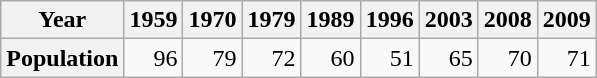<table class="wikitable" style="text-align:right">
<tr>
<th>Year</th>
<th>1959</th>
<th>1970</th>
<th>1979</th>
<th>1989</th>
<th>1996</th>
<th>2003</th>
<th>2008</th>
<th>2009</th>
</tr>
<tr>
<th>Population</th>
<td>96</td>
<td>79</td>
<td>72</td>
<td>60</td>
<td>51</td>
<td>65</td>
<td>70</td>
<td>71</td>
</tr>
</table>
